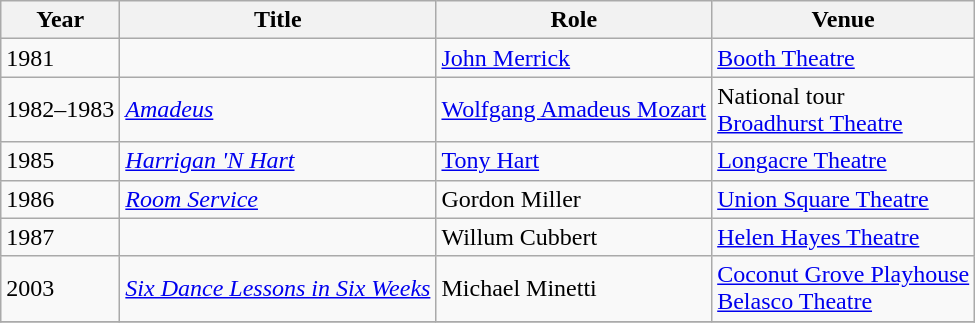<table class="wikitable sortable plainrowheaders">
<tr>
<th scope="col">Year</th>
<th scope="col">Title</th>
<th scope="col">Role</th>
<th scope="col">Venue</th>
</tr>
<tr>
<td>1981</td>
<td></td>
<td><a href='#'>John Merrick</a></td>
<td><a href='#'>Booth Theatre</a></td>
</tr>
<tr>
<td>1982–1983</td>
<td><em><a href='#'>Amadeus</a></em></td>
<td><a href='#'>Wolfgang Amadeus Mozart</a></td>
<td>National tour<br><a href='#'>Broadhurst Theatre</a></td>
</tr>
<tr>
<td>1985</td>
<td><em><a href='#'>Harrigan 'N Hart</a></em></td>
<td><a href='#'>Tony Hart</a></td>
<td><a href='#'>Longacre Theatre</a></td>
</tr>
<tr>
<td>1986</td>
<td><em><a href='#'>Room Service</a></em></td>
<td>Gordon Miller</td>
<td><a href='#'>Union Square Theatre</a></td>
</tr>
<tr>
<td>1987</td>
<td></td>
<td>Willum Cubbert</td>
<td><a href='#'>Helen Hayes Theatre</a></td>
</tr>
<tr>
<td>2003</td>
<td><em><a href='#'>Six Dance Lessons in Six Weeks</a></em></td>
<td>Michael Minetti</td>
<td><a href='#'>Coconut Grove Playhouse</a><br><a href='#'>Belasco Theatre</a></td>
</tr>
<tr>
</tr>
</table>
